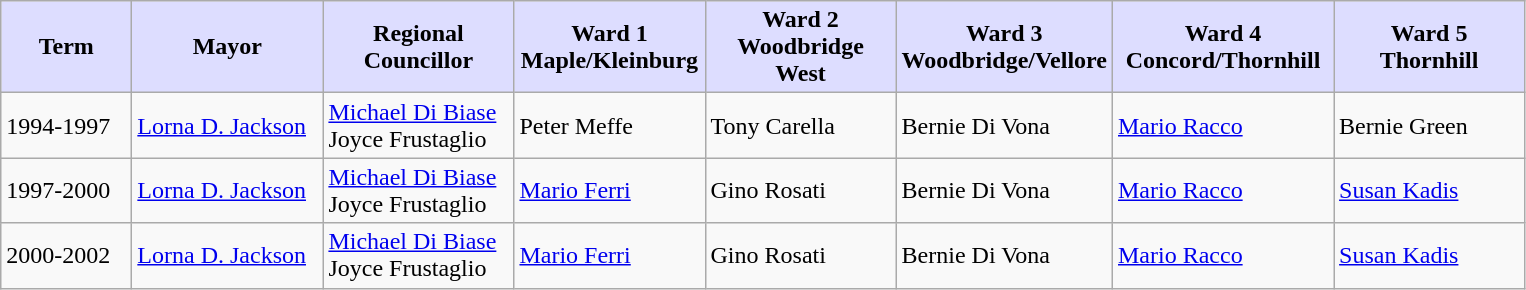<table class="wikitable">
<tr>
<th style="background:#ddf; width:80px;">Term</th>
<th style="background:#ddf; width:120px;">Mayor</th>
<th style="background:#ddf; width:120px;">Regional Councillor</th>
<th style="background:#ddf; width:120px;">Ward 1<br>Maple/Kleinburg</th>
<th style="background:#ddf; width:120px;">Ward 2<br>Woodbridge West</th>
<th style="background:#ddf; width:120px;">Ward 3<br>Woodbridge/Vellore</th>
<th style="background:#ddf; width:140px;">Ward 4<br>Concord/Thornhill</th>
<th style="background:#ddf; width:120px;">Ward 5<br>Thornhill</th>
</tr>
<tr>
<td>1994-1997</td>
<td><a href='#'>Lorna D. Jackson</a></td>
<td><a href='#'>Michael Di Biase</a><br>Joyce Frustaglio</td>
<td>Peter Meffe</td>
<td>Tony Carella</td>
<td>Bernie Di Vona</td>
<td><a href='#'>Mario Racco</a></td>
<td>Bernie Green</td>
</tr>
<tr>
<td>1997-2000</td>
<td><a href='#'>Lorna D. Jackson</a></td>
<td><a href='#'>Michael Di Biase</a><br>Joyce Frustaglio</td>
<td><a href='#'>Mario Ferri</a></td>
<td>Gino Rosati</td>
<td>Bernie Di Vona</td>
<td><a href='#'>Mario Racco</a></td>
<td><a href='#'>Susan Kadis</a></td>
</tr>
<tr>
<td>2000-2002</td>
<td><a href='#'>Lorna D. Jackson</a></td>
<td><a href='#'>Michael Di Biase</a><br>Joyce Frustaglio</td>
<td><a href='#'>Mario Ferri</a></td>
<td>Gino Rosati</td>
<td>Bernie Di Vona</td>
<td><a href='#'>Mario Racco</a></td>
<td><a href='#'>Susan Kadis</a></td>
</tr>
</table>
